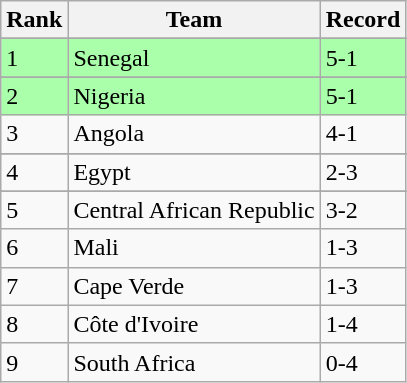<table class="wikitable">
<tr>
<th>Rank</th>
<th>Team</th>
<th>Record</th>
</tr>
<tr>
</tr>
<tr bgcolor=#aaffaa>
<td>1</td>
<td> Senegal</td>
<td>5-1</td>
</tr>
<tr>
</tr>
<tr bgcolor=#aaffaa>
<td>2</td>
<td> Nigeria</td>
<td>5-1</td>
</tr>
<tr>
<td>3</td>
<td> Angola</td>
<td>4-1</td>
</tr>
<tr>
</tr>
<tr bgcolor=>
<td>4</td>
<td> Egypt</td>
<td>2-3</td>
</tr>
<tr>
</tr>
<tr bgcolor=>
<td>5</td>
<td> Central African Republic</td>
<td>3-2</td>
</tr>
<tr>
<td>6</td>
<td> Mali</td>
<td>1-3</td>
</tr>
<tr>
<td>7</td>
<td> Cape Verde</td>
<td>1-3</td>
</tr>
<tr>
<td>8</td>
<td> Côte d'Ivoire</td>
<td>1-4</td>
</tr>
<tr>
<td>9</td>
<td> South Africa</td>
<td>0-4</td>
</tr>
</table>
